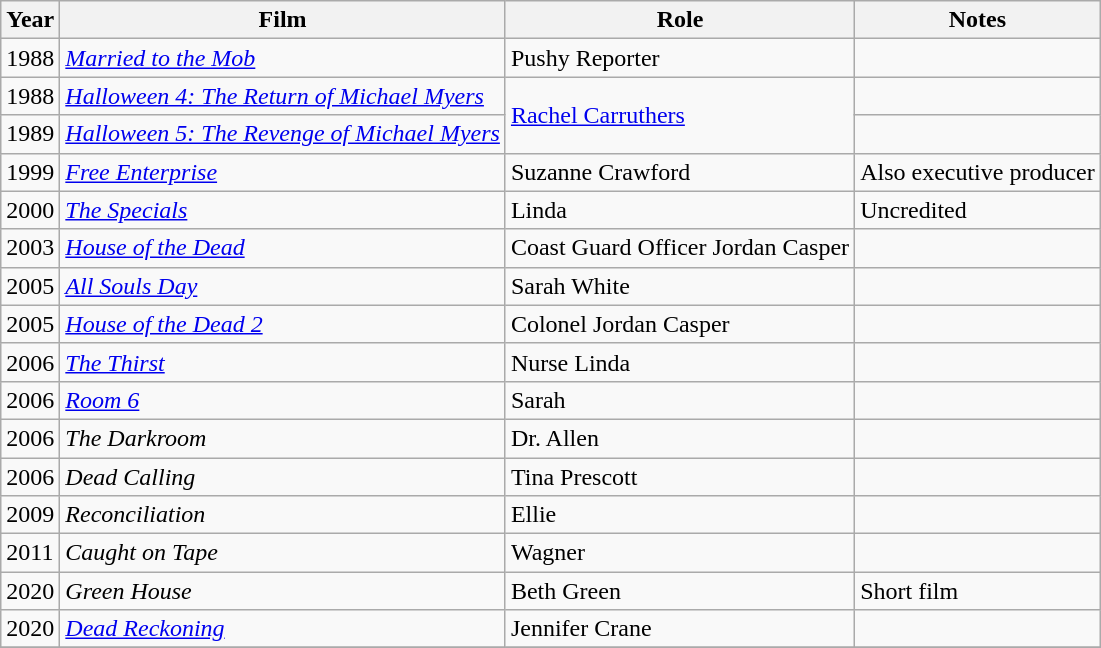<table class="wikitable">
<tr>
<th>Year</th>
<th>Film</th>
<th>Role</th>
<th>Notes</th>
</tr>
<tr>
<td>1988</td>
<td><em><a href='#'>Married to the Mob</a></em></td>
<td>Pushy Reporter</td>
<td></td>
</tr>
<tr>
<td>1988</td>
<td><em><a href='#'>Halloween 4: The Return of Michael Myers</a></em></td>
<td rowspan="2"><a href='#'>Rachel Carruthers</a></td>
<td></td>
</tr>
<tr>
<td>1989</td>
<td><em><a href='#'>Halloween 5: The Revenge of Michael Myers</a></em></td>
<td></td>
</tr>
<tr>
<td>1999</td>
<td><em><a href='#'>Free Enterprise</a></em></td>
<td>Suzanne Crawford</td>
<td>Also executive producer</td>
</tr>
<tr>
<td>2000</td>
<td><em><a href='#'>The Specials</a></em></td>
<td>Linda</td>
<td>Uncredited</td>
</tr>
<tr>
<td>2003</td>
<td><em><a href='#'>House of the Dead</a></em></td>
<td>Coast Guard Officer Jordan Casper</td>
<td></td>
</tr>
<tr>
<td>2005</td>
<td><em><a href='#'>All Souls Day</a></em></td>
<td>Sarah White</td>
<td></td>
</tr>
<tr>
<td>2005</td>
<td><em><a href='#'>House of the Dead 2</a></em></td>
<td>Colonel Jordan Casper</td>
<td></td>
</tr>
<tr>
<td>2006</td>
<td><em><a href='#'>The Thirst</a></em></td>
<td>Nurse Linda</td>
<td></td>
</tr>
<tr>
<td>2006</td>
<td><em><a href='#'>Room 6</a></em></td>
<td>Sarah</td>
<td></td>
</tr>
<tr>
<td>2006</td>
<td><em>The Darkroom</em></td>
<td>Dr. Allen</td>
<td></td>
</tr>
<tr>
<td>2006</td>
<td><em>Dead Calling</em></td>
<td>Tina Prescott</td>
<td></td>
</tr>
<tr>
<td>2009</td>
<td><em>Reconciliation</em></td>
<td>Ellie</td>
<td></td>
</tr>
<tr>
<td>2011</td>
<td><em>Caught on Tape</em></td>
<td>Wagner</td>
<td></td>
</tr>
<tr>
<td>2020</td>
<td><em>Green House</em></td>
<td>Beth Green</td>
<td>Short film</td>
</tr>
<tr>
<td>2020</td>
<td><em><a href='#'>Dead Reckoning</a></em></td>
<td>Jennifer Crane</td>
<td></td>
</tr>
<tr>
</tr>
</table>
